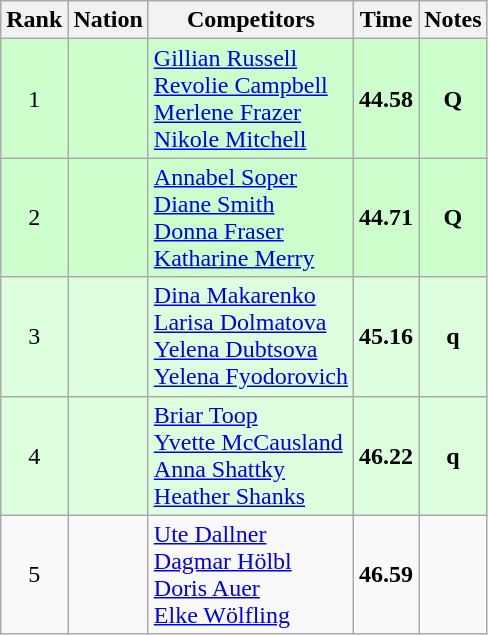<table class="wikitable sortable" style="text-align:center">
<tr>
<th>Rank</th>
<th>Nation</th>
<th>Competitors</th>
<th>Time</th>
<th>Notes</th>
</tr>
<tr bgcolor=ccffcc>
<td>1</td>
<td align=left></td>
<td align=left><a href='#'>Gillian Russell</a><br><a href='#'>Revolie Campbell</a><br><a href='#'>Merlene Frazer</a><br><a href='#'>Nikole Mitchell</a></td>
<td><strong>44.58</strong></td>
<td><strong>Q</strong></td>
</tr>
<tr bgcolor=ccffcc>
<td>2</td>
<td align=left></td>
<td align=left><a href='#'>Annabel Soper</a><br><a href='#'>Diane Smith</a><br><a href='#'>Donna Fraser</a><br><a href='#'>Katharine Merry</a></td>
<td><strong>44.71</strong></td>
<td><strong>Q</strong></td>
</tr>
<tr bgcolor=ddffdd>
<td>3</td>
<td align=left></td>
<td align=left><a href='#'>Dina Makarenko</a><br><a href='#'>Larisa Dolmatova</a><br><a href='#'>Yelena Dubtsova</a><br><a href='#'>Yelena Fyodorovich</a></td>
<td><strong>45.16</strong></td>
<td><strong>q</strong></td>
</tr>
<tr bgcolor=ddffdd>
<td>4</td>
<td align=left></td>
<td align=left><a href='#'>Briar Toop</a><br><a href='#'>Yvette McCausland</a><br><a href='#'>Anna Shattky</a><br><a href='#'>Heather Shanks</a></td>
<td><strong>46.22</strong></td>
<td><strong>q</strong></td>
</tr>
<tr>
<td>5</td>
<td align=left></td>
<td align=left><a href='#'>Ute Dallner</a><br><a href='#'>Dagmar Hölbl</a><br><a href='#'>Doris Auer</a><br><a href='#'>Elke Wölfling</a></td>
<td><strong>46.59</strong></td>
<td></td>
</tr>
</table>
